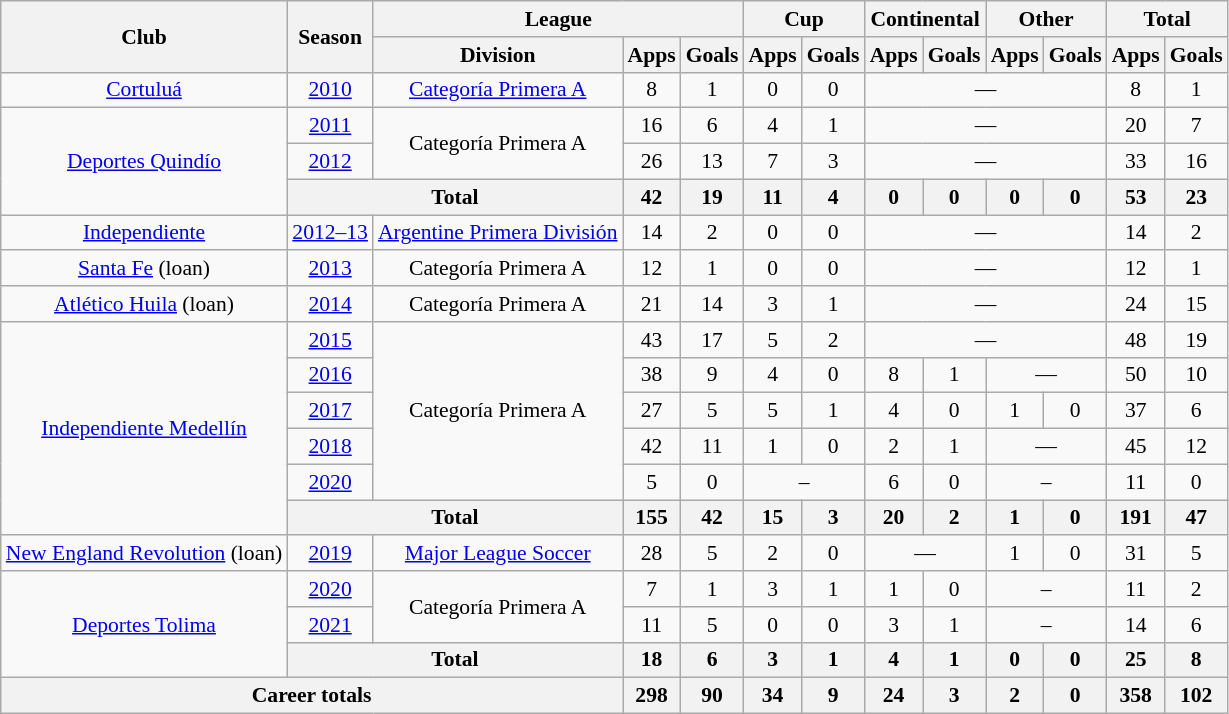<table class="wikitable" style="font-size:90%; text-align: center">
<tr>
<th rowspan=2>Club</th>
<th rowspan=2>Season</th>
<th colspan=3>League</th>
<th colspan=2>Cup</th>
<th colspan=2>Continental</th>
<th colspan="2">Other</th>
<th colspan="2">Total</th>
</tr>
<tr>
<th>Division</th>
<th>Apps</th>
<th>Goals</th>
<th>Apps</th>
<th>Goals</th>
<th>Apps</th>
<th>Goals</th>
<th>Apps</th>
<th>Goals</th>
<th>Apps</th>
<th>Goals</th>
</tr>
<tr>
<td><a href='#'>Cortuluá</a></td>
<td><a href='#'>2010</a></td>
<td><a href='#'>Categoría Primera A</a></td>
<td>8</td>
<td>1</td>
<td>0</td>
<td>0</td>
<td colspan=4>—</td>
<td>8</td>
<td>1</td>
</tr>
<tr>
<td rowspan=3><a href='#'>Deportes Quindío</a></td>
<td><a href='#'>2011</a></td>
<td rowspan=2>Categoría Primera A</td>
<td>16</td>
<td>6</td>
<td>4</td>
<td>1</td>
<td colspan=4>—</td>
<td>20</td>
<td>7</td>
</tr>
<tr>
<td><a href='#'>2012</a></td>
<td>26</td>
<td>13</td>
<td>7</td>
<td>3</td>
<td colspan=4>—</td>
<td>33</td>
<td>16</td>
</tr>
<tr>
<th colspan=2>Total</th>
<th>42</th>
<th>19</th>
<th>11</th>
<th>4</th>
<th>0</th>
<th>0</th>
<th>0</th>
<th>0</th>
<th>53</th>
<th>23</th>
</tr>
<tr>
<td><a href='#'>Independiente</a></td>
<td><a href='#'>2012–13</a></td>
<td><a href='#'>Argentine Primera División</a></td>
<td>14</td>
<td>2</td>
<td>0</td>
<td>0</td>
<td colspan=4>—</td>
<td>14</td>
<td>2</td>
</tr>
<tr>
<td><a href='#'>Santa Fe</a> (loan)</td>
<td><a href='#'>2013</a></td>
<td>Categoría Primera A</td>
<td>12</td>
<td>1</td>
<td>0</td>
<td>0</td>
<td colspan=4>—</td>
<td>12</td>
<td>1</td>
</tr>
<tr>
<td><a href='#'>Atlético Huila</a> (loan)</td>
<td><a href='#'>2014</a></td>
<td>Categoría Primera A</td>
<td>21</td>
<td>14</td>
<td>3</td>
<td>1</td>
<td colspan=4>—</td>
<td>24</td>
<td>15</td>
</tr>
<tr>
<td rowspan=6><a href='#'>Independiente Medellín</a></td>
<td><a href='#'>2015</a></td>
<td rowspan=5>Categoría Primera A</td>
<td>43</td>
<td>17</td>
<td>5</td>
<td>2</td>
<td colspan=4>—</td>
<td>48</td>
<td>19</td>
</tr>
<tr>
<td><a href='#'>2016</a></td>
<td>38</td>
<td>9</td>
<td>4</td>
<td>0</td>
<td>8</td>
<td>1</td>
<td colspan=2>—</td>
<td>50</td>
<td>10</td>
</tr>
<tr>
<td><a href='#'>2017</a></td>
<td>27</td>
<td>5</td>
<td>5</td>
<td>1</td>
<td>4</td>
<td>0</td>
<td>1</td>
<td>0</td>
<td>37</td>
<td>6</td>
</tr>
<tr>
<td><a href='#'>2018</a></td>
<td>42</td>
<td>11</td>
<td>1</td>
<td>0</td>
<td>2</td>
<td>1</td>
<td colspan=2>—</td>
<td>45</td>
<td>12</td>
</tr>
<tr>
<td><a href='#'>2020</a></td>
<td>5</td>
<td>0</td>
<td colspan=2>–</td>
<td>6</td>
<td>0</td>
<td colspan=2>–</td>
<td>11</td>
<td>0</td>
</tr>
<tr>
<th colspan=2>Total</th>
<th>155</th>
<th>42</th>
<th>15</th>
<th>3</th>
<th>20</th>
<th>2</th>
<th>1</th>
<th>0</th>
<th>191</th>
<th>47</th>
</tr>
<tr>
<td><a href='#'>New England Revolution</a> (loan)</td>
<td><a href='#'>2019</a></td>
<td><a href='#'>Major League Soccer</a></td>
<td>28</td>
<td>5</td>
<td>2</td>
<td>0</td>
<td colspan=2>—</td>
<td>1</td>
<td>0</td>
<td>31</td>
<td>5</td>
</tr>
<tr>
<td rowspan=3><a href='#'>Deportes Tolima</a></td>
<td><a href='#'>2020</a></td>
<td rowspan=2>Categoría Primera A</td>
<td>7</td>
<td>1</td>
<td>3</td>
<td>1</td>
<td>1</td>
<td>0</td>
<td colspan=2>–</td>
<td>11</td>
<td>2</td>
</tr>
<tr>
<td><a href='#'>2021</a></td>
<td>11</td>
<td>5</td>
<td>0</td>
<td>0</td>
<td>3</td>
<td>1</td>
<td colspan=2>–</td>
<td>14</td>
<td>6</td>
</tr>
<tr>
<th colspan=2>Total</th>
<th>18</th>
<th>6</th>
<th>3</th>
<th>1</th>
<th>4</th>
<th>1</th>
<th>0</th>
<th>0</th>
<th>25</th>
<th>8</th>
</tr>
<tr>
<th colspan=3>Career totals</th>
<th>298</th>
<th>90</th>
<th>34</th>
<th>9</th>
<th>24</th>
<th>3</th>
<th>2</th>
<th>0</th>
<th>358</th>
<th>102</th>
</tr>
</table>
